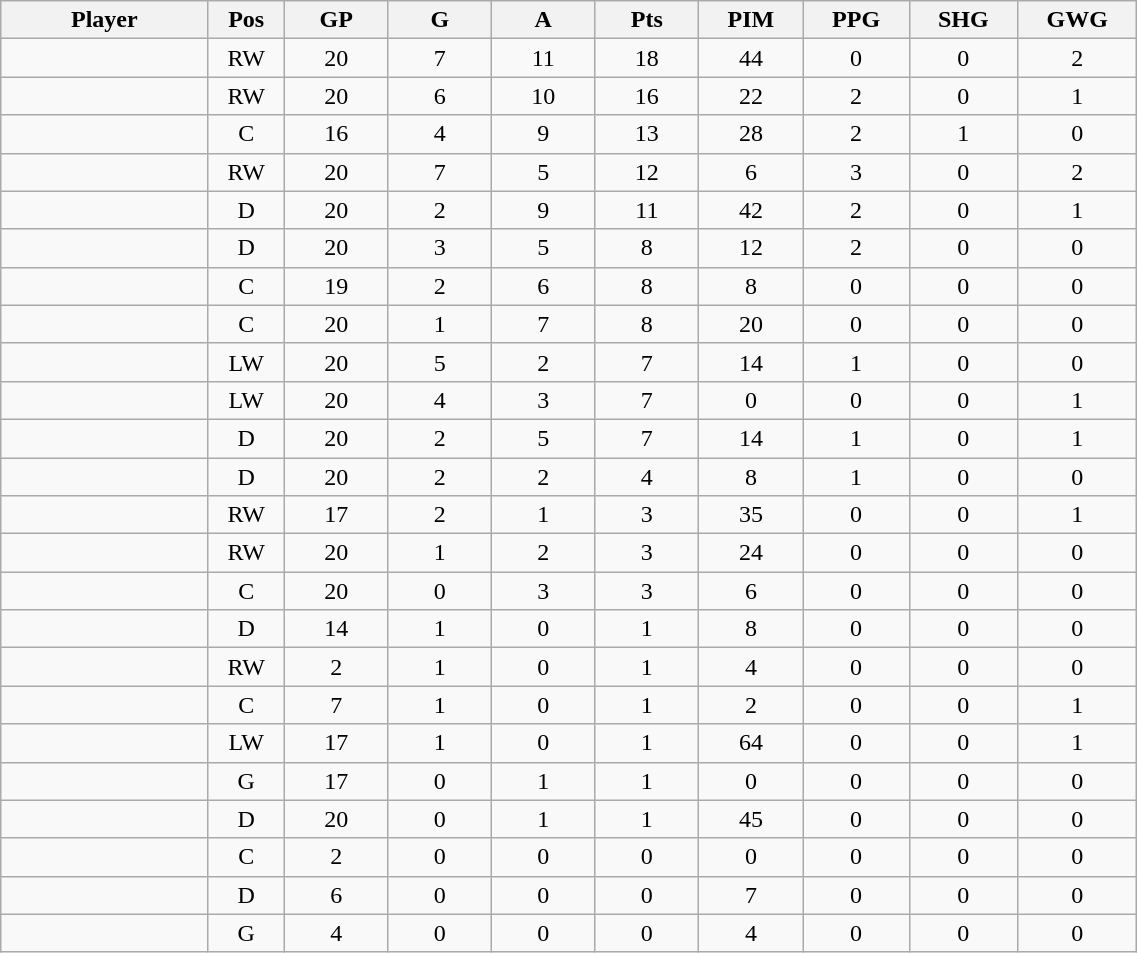<table class="wikitable sortable" width="60%">
<tr ALIGN="center">
<th bgcolor="#DDDDFF" width="10%">Player</th>
<th bgcolor="#DDDDFF" width="3%" title="Position">Pos</th>
<th bgcolor="#DDDDFF" width="5%" title="Games played">GP</th>
<th bgcolor="#DDDDFF" width="5%" title="Goals">G</th>
<th bgcolor="#DDDDFF" width="5%" title="Assists">A</th>
<th bgcolor="#DDDDFF" width="5%" title="Points">Pts</th>
<th bgcolor="#DDDDFF" width="5%" title="Penalties in Minutes">PIM</th>
<th bgcolor="#DDDDFF" width="5%" title="Power Play Goals">PPG</th>
<th bgcolor="#DDDDFF" width="5%" title="Short-handed Goals">SHG</th>
<th bgcolor="#DDDDFF" width="5%" title="Game-winning Goals">GWG</th>
</tr>
<tr align="center">
<td align="right"></td>
<td>RW</td>
<td>20</td>
<td>7</td>
<td>11</td>
<td>18</td>
<td>44</td>
<td>0</td>
<td>0</td>
<td>2</td>
</tr>
<tr align="center">
<td align="right"></td>
<td>RW</td>
<td>20</td>
<td>6</td>
<td>10</td>
<td>16</td>
<td>22</td>
<td>2</td>
<td>0</td>
<td>1</td>
</tr>
<tr align="center">
<td align="right"></td>
<td>C</td>
<td>16</td>
<td>4</td>
<td>9</td>
<td>13</td>
<td>28</td>
<td>2</td>
<td>1</td>
<td>0</td>
</tr>
<tr align="center">
<td align="right"></td>
<td>RW</td>
<td>20</td>
<td>7</td>
<td>5</td>
<td>12</td>
<td>6</td>
<td>3</td>
<td>0</td>
<td>2</td>
</tr>
<tr align="center">
<td align="right"></td>
<td>D</td>
<td>20</td>
<td>2</td>
<td>9</td>
<td>11</td>
<td>42</td>
<td>2</td>
<td>0</td>
<td>1</td>
</tr>
<tr align="center">
<td align="right"></td>
<td>D</td>
<td>20</td>
<td>3</td>
<td>5</td>
<td>8</td>
<td>12</td>
<td>2</td>
<td>0</td>
<td>0</td>
</tr>
<tr align="center">
<td align="right"></td>
<td>C</td>
<td>19</td>
<td>2</td>
<td>6</td>
<td>8</td>
<td>8</td>
<td>0</td>
<td>0</td>
<td>0</td>
</tr>
<tr align="center">
<td align="right"></td>
<td>C</td>
<td>20</td>
<td>1</td>
<td>7</td>
<td>8</td>
<td>20</td>
<td>0</td>
<td>0</td>
<td>0</td>
</tr>
<tr align="center">
<td align="right"></td>
<td>LW</td>
<td>20</td>
<td>5</td>
<td>2</td>
<td>7</td>
<td>14</td>
<td>1</td>
<td>0</td>
<td>0</td>
</tr>
<tr align="center">
<td align="right"></td>
<td>LW</td>
<td>20</td>
<td>4</td>
<td>3</td>
<td>7</td>
<td>0</td>
<td>0</td>
<td>0</td>
<td>1</td>
</tr>
<tr align="center">
<td align="right"></td>
<td>D</td>
<td>20</td>
<td>2</td>
<td>5</td>
<td>7</td>
<td>14</td>
<td>1</td>
<td>0</td>
<td>1</td>
</tr>
<tr align="center">
<td align="right"></td>
<td>D</td>
<td>20</td>
<td>2</td>
<td>2</td>
<td>4</td>
<td>8</td>
<td>1</td>
<td>0</td>
<td>0</td>
</tr>
<tr align="center">
<td align="right"></td>
<td>RW</td>
<td>17</td>
<td>2</td>
<td>1</td>
<td>3</td>
<td>35</td>
<td>0</td>
<td>0</td>
<td>1</td>
</tr>
<tr align="center">
<td align="right"></td>
<td>RW</td>
<td>20</td>
<td>1</td>
<td>2</td>
<td>3</td>
<td>24</td>
<td>0</td>
<td>0</td>
<td>0</td>
</tr>
<tr align="center">
<td align="right"></td>
<td>C</td>
<td>20</td>
<td>0</td>
<td>3</td>
<td>3</td>
<td>6</td>
<td>0</td>
<td>0</td>
<td>0</td>
</tr>
<tr align="center">
<td align="right"></td>
<td>D</td>
<td>14</td>
<td>1</td>
<td>0</td>
<td>1</td>
<td>8</td>
<td>0</td>
<td>0</td>
<td>0</td>
</tr>
<tr align="center">
<td align="right"></td>
<td>RW</td>
<td>2</td>
<td>1</td>
<td>0</td>
<td>1</td>
<td>4</td>
<td>0</td>
<td>0</td>
<td>0</td>
</tr>
<tr align="center">
<td align="right"></td>
<td>C</td>
<td>7</td>
<td>1</td>
<td>0</td>
<td>1</td>
<td>2</td>
<td>0</td>
<td>0</td>
<td>1</td>
</tr>
<tr align="center">
<td align="right"></td>
<td>LW</td>
<td>17</td>
<td>1</td>
<td>0</td>
<td>1</td>
<td>64</td>
<td>0</td>
<td>0</td>
<td>1</td>
</tr>
<tr align="center">
<td align="right"></td>
<td>G</td>
<td>17</td>
<td>0</td>
<td>1</td>
<td>1</td>
<td>0</td>
<td>0</td>
<td>0</td>
<td>0</td>
</tr>
<tr align="center">
<td align="right"></td>
<td>D</td>
<td>20</td>
<td>0</td>
<td>1</td>
<td>1</td>
<td>45</td>
<td>0</td>
<td>0</td>
<td>0</td>
</tr>
<tr align="center">
<td align="right"></td>
<td>C</td>
<td>2</td>
<td>0</td>
<td>0</td>
<td>0</td>
<td>0</td>
<td>0</td>
<td>0</td>
<td>0</td>
</tr>
<tr align="center">
<td align="right"></td>
<td>D</td>
<td>6</td>
<td>0</td>
<td>0</td>
<td>0</td>
<td>7</td>
<td>0</td>
<td>0</td>
<td>0</td>
</tr>
<tr align="center">
<td align="right"></td>
<td>G</td>
<td>4</td>
<td>0</td>
<td>0</td>
<td>0</td>
<td>4</td>
<td>0</td>
<td>0</td>
<td>0</td>
</tr>
</table>
